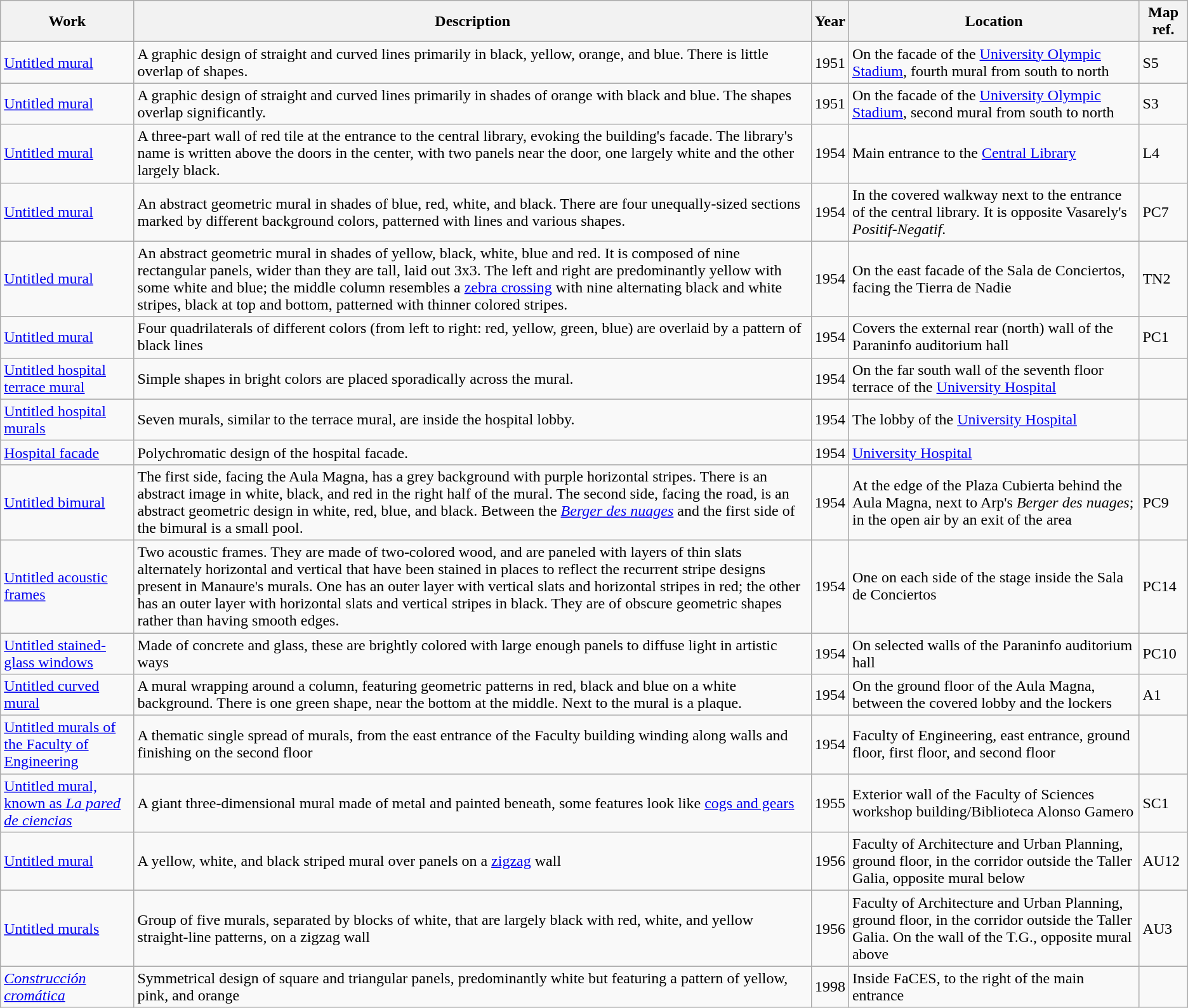<table class="wikitable mw-collapsible">
<tr>
<th>Work</th>
<th>Description</th>
<th>Year</th>
<th>Location</th>
<th>Map ref.</th>
</tr>
<tr>
<td><a href='#'>Untitled mural</a></td>
<td>A graphic design of straight and curved lines primarily in black, yellow, orange, and blue. There is little overlap of shapes.</td>
<td>1951</td>
<td>On the facade of the <a href='#'>University Olympic Stadium</a>, fourth mural from south to north</td>
<td>S5</td>
</tr>
<tr>
<td><a href='#'>Untitled mural</a></td>
<td>A graphic design of straight and curved lines primarily in shades of orange with black and blue. The shapes overlap significantly.</td>
<td>1951</td>
<td>On the facade of the <a href='#'>University Olympic Stadium</a>, second mural from south to north</td>
<td>S3</td>
</tr>
<tr>
<td><a href='#'>Untitled mural</a></td>
<td>A three-part wall of red tile at the entrance to the central library, evoking the building's facade. The library's name is written above the doors in the center, with two panels near the door, one largely white and the other largely black.</td>
<td>1954</td>
<td>Main entrance to the <a href='#'>Central Library</a></td>
<td>L4</td>
</tr>
<tr>
<td><a href='#'>Untitled mural</a></td>
<td>An abstract geometric mural in shades of blue, red, white, and black. There are four unequally-sized sections marked by different background colors, patterned with lines and various shapes.</td>
<td>1954</td>
<td>In the covered walkway next to the entrance of the central library. It is opposite Vasarely's <em>Positif-Negatif</em>.</td>
<td>PC7</td>
</tr>
<tr>
<td><a href='#'>Untitled mural</a></td>
<td>An abstract geometric mural in shades of yellow, black, white, blue and red. It is composed of nine rectangular panels, wider than they are tall, laid out 3x3. The left and right are predominantly yellow with some white and blue; the middle column resembles a <a href='#'>zebra crossing</a> with nine alternating black and white stripes, black at top and bottom, patterned with thinner colored stripes.</td>
<td>1954</td>
<td>On the east facade of the Sala de Conciertos, facing the Tierra de Nadie</td>
<td>TN2</td>
</tr>
<tr>
<td><a href='#'>Untitled mural</a></td>
<td>Four quadrilaterals of different colors (from left to right: red, yellow, green, blue) are overlaid by a pattern of black lines</td>
<td>1954</td>
<td>Covers the external rear (north) wall of the Paraninfo auditorium hall</td>
<td>PC1</td>
</tr>
<tr>
<td><a href='#'>Untitled hospital terrace mural</a></td>
<td>Simple shapes in bright colors are placed sporadically across the mural.</td>
<td>1954</td>
<td>On the far south wall of the seventh floor terrace of the <a href='#'>University Hospital</a></td>
<td></td>
</tr>
<tr>
<td><a href='#'>Untitled hospital murals</a></td>
<td>Seven murals, similar to the terrace mural, are inside the hospital lobby.</td>
<td>1954</td>
<td>The lobby of the <a href='#'>University Hospital</a></td>
<td></td>
</tr>
<tr>
<td><a href='#'>Hospital facade</a></td>
<td>Polychromatic design of the hospital facade.</td>
<td>1954</td>
<td><a href='#'>University Hospital</a></td>
<td></td>
</tr>
<tr>
<td><a href='#'>Untitled bimural</a></td>
<td>The first side, facing the Aula Magna, has a grey background with purple horizontal stripes. There is an abstract image in white, black, and red in the right half of the mural. The second side, facing the road, is an abstract geometric design in white, red, blue, and black. Between the <em><a href='#'>Berger des nuages</a></em> and the first side of the bimural is a small pool.</td>
<td>1954</td>
<td>At the edge of the Plaza Cubierta behind the Aula Magna, next to Arp's <em>Berger des nuages</em>; in the open air by an exit of the area</td>
<td>PC9</td>
</tr>
<tr>
<td><a href='#'>Untitled acoustic frames</a></td>
<td>Two acoustic frames. They are made of two-colored wood, and are paneled with layers of thin slats alternately horizontal and vertical that have been stained in places to reflect the recurrent stripe designs present in Manaure's murals. One has an outer layer with vertical slats and horizontal stripes in red; the other has an outer layer with horizontal slats and vertical stripes in black. They are of obscure geometric shapes rather than having smooth edges.</td>
<td>1954</td>
<td>One on each side of the stage inside the Sala de Conciertos</td>
<td>PC14</td>
</tr>
<tr>
<td><a href='#'>Untitled stained-glass windows</a></td>
<td>Made of concrete and glass, these are brightly colored with large enough panels to diffuse light in artistic ways</td>
<td>1954</td>
<td>On selected walls of the Paraninfo auditorium hall</td>
<td>PC10</td>
</tr>
<tr>
<td><a href='#'>Untitled curved mural</a></td>
<td>A mural wrapping around a column, featuring geometric patterns in red, black and blue on a white background. There is one green shape, near the bottom at the middle. Next to the mural is a plaque.</td>
<td>1954</td>
<td>On the ground floor of the Aula Magna, between the covered lobby and the lockers</td>
<td>A1</td>
</tr>
<tr>
<td><a href='#'>Untitled murals of the Faculty of Engineering</a></td>
<td>A thematic single spread of murals, from the east entrance of the Faculty building winding along walls and finishing on the second floor</td>
<td>1954</td>
<td>Faculty of Engineering, east entrance, ground floor, first floor, and second floor</td>
<td></td>
</tr>
<tr>
<td><a href='#'>Untitled mural, known as <em>La pared de ciencias</em></a></td>
<td>A giant three-dimensional mural made of metal and painted beneath, some features look like <a href='#'>cogs and gears</a></td>
<td>1955</td>
<td>Exterior wall of the Faculty of Sciences workshop building/Biblioteca Alonso Gamero</td>
<td>SC1</td>
</tr>
<tr>
<td><a href='#'>Untitled mural</a></td>
<td>A yellow, white, and black striped mural over panels on a <a href='#'>zigzag</a> wall</td>
<td>1956</td>
<td>Faculty of Architecture and Urban Planning, ground floor, in the corridor outside the Taller Galia, opposite mural below</td>
<td>AU12</td>
</tr>
<tr>
<td><a href='#'>Untitled murals</a></td>
<td>Group of five murals, separated by blocks of white, that are largely black with red, white, and yellow straight-line patterns, on a zigzag wall</td>
<td>1956</td>
<td>Faculty of Architecture and Urban Planning, ground floor, in the corridor outside the Taller Galia. On the wall of the T.G., opposite mural above</td>
<td>AU3</td>
</tr>
<tr>
<td><a href='#'><em>Construcción cromática</em></a></td>
<td>Symmetrical design of square and triangular panels, predominantly white but featuring a pattern of yellow, pink, and orange</td>
<td>1998</td>
<td>Inside FaCES, to the right of the main entrance</td>
<td></td>
</tr>
</table>
